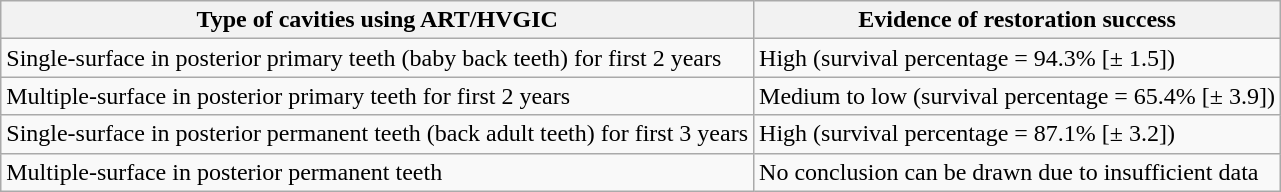<table class="wikitable">
<tr>
<th>Type of cavities using ART/HVGIC</th>
<th>Evidence of restoration success</th>
</tr>
<tr>
<td>Single-surface in posterior primary teeth (baby back teeth) for first 2 years</td>
<td>High (survival percentage = 94.3% [± 1.5])</td>
</tr>
<tr>
<td>Multiple-surface in posterior primary teeth for first 2 years</td>
<td>Medium to low (survival percentage = 65.4% [± 3.9])</td>
</tr>
<tr>
<td>Single-surface in posterior permanent teeth (back adult teeth) for first 3 years</td>
<td>High (survival percentage = 87.1% [± 3.2])</td>
</tr>
<tr>
<td>Multiple-surface in posterior permanent teeth</td>
<td>No conclusion can be drawn due to insufficient data</td>
</tr>
</table>
